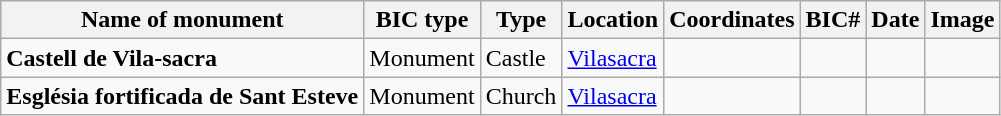<table class="wikitable">
<tr>
<th>Name of monument</th>
<th>BIC type</th>
<th>Type</th>
<th>Location</th>
<th>Coordinates</th>
<th>BIC#</th>
<th>Date</th>
<th>Image</th>
</tr>
<tr>
<td><strong>Castell de Vila-sacra</strong></td>
<td>Monument</td>
<td>Castle</td>
<td><a href='#'>Vilasacra</a></td>
<td></td>
<td></td>
<td></td>
<td></td>
</tr>
<tr>
<td><strong>Església fortificada de Sant Esteve</strong></td>
<td>Monument</td>
<td>Church</td>
<td><a href='#'>Vilasacra</a></td>
<td></td>
<td></td>
<td></td>
<td></td>
</tr>
</table>
